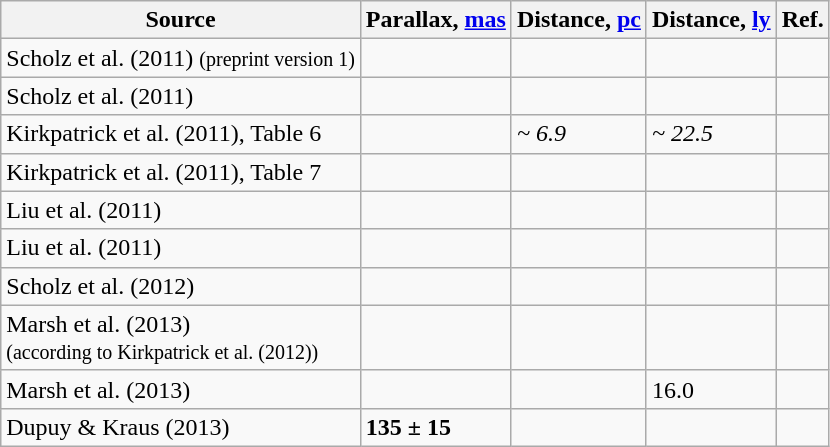<table class="wikitable">
<tr>
<th>Source</th>
<th>Parallax, <a href='#'>mas</a></th>
<th>Distance, <a href='#'>pc</a></th>
<th>Distance, <a href='#'>ly</a></th>
<th>Ref.</th>
</tr>
<tr>
<td>Scholz et al. (2011) <small>(preprint version 1)</small></td>
<td></td>
<td><em></em></td>
<td><em></em></td>
<td></td>
</tr>
<tr>
<td>Scholz et al. (2011)</td>
<td></td>
<td><em></em></td>
<td><em></em></td>
<td></td>
</tr>
<tr>
<td>Kirkpatrick et al. (2011), Table 6</td>
<td></td>
<td><em>~ 6.9</em></td>
<td><em>~ 22.5</em></td>
<td></td>
</tr>
<tr>
<td>Kirkpatrick et al. (2011), Table 7</td>
<td></td>
<td></td>
<td></td>
<td></td>
</tr>
<tr>
<td>Liu et al. (2011)</td>
<td></td>
<td><em></em></td>
<td><em></em></td>
<td></td>
</tr>
<tr>
<td>Liu et al. (2011)</td>
<td></td>
<td></td>
<td></td>
<td></td>
</tr>
<tr>
<td>Scholz et al. (2012)</td>
<td></td>
<td></td>
<td></td>
<td></td>
</tr>
<tr>
<td>Marsh et al. (2013)<br><small>(according to Kirkpatrick et al. (2012))</small></td>
<td></td>
<td></td>
<td></td>
<td></td>
</tr>
<tr>
<td>Marsh et al. (2013)</td>
<td></td>
<td></td>
<td>16.0</td>
<td></td>
</tr>
<tr>
<td>Dupuy & Kraus (2013)</td>
<td><strong>135 ± 15</strong></td>
<td><strong></strong></td>
<td><strong></strong></td>
<td></td>
</tr>
</table>
